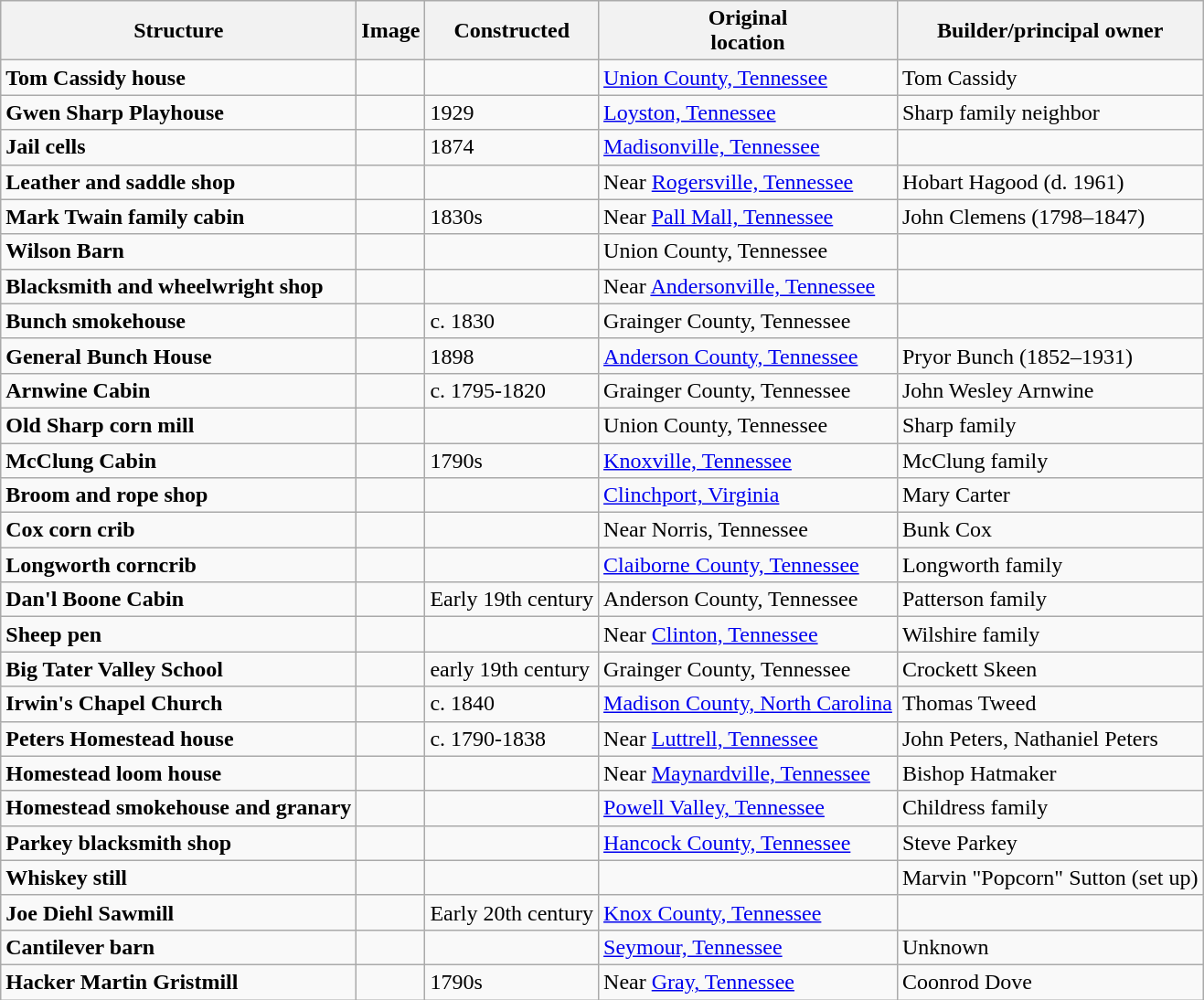<table class="wikitable">
<tr>
<th>Structure</th>
<th>Image</th>
<th>Constructed</th>
<th>Original<br> location</th>
<th>Builder/principal owner</th>
</tr>
<tr>
<td><strong>Tom Cassidy house</strong></td>
<td></td>
<td></td>
<td><a href='#'>Union County, Tennessee</a></td>
<td>Tom Cassidy</td>
</tr>
<tr>
<td><strong>Gwen Sharp Playhouse</strong></td>
<td></td>
<td>1929</td>
<td><a href='#'>Loyston, Tennessee</a></td>
<td>Sharp family neighbor</td>
</tr>
<tr>
<td><strong>Jail cells</strong></td>
<td></td>
<td>1874</td>
<td><a href='#'>Madisonville, Tennessee</a></td>
<td></td>
</tr>
<tr>
<td><strong>Leather and saddle shop</strong></td>
<td></td>
<td></td>
<td>Near <a href='#'>Rogersville, Tennessee</a></td>
<td>Hobart Hagood (d. 1961)</td>
</tr>
<tr>
<td><strong>Mark Twain family cabin</strong></td>
<td></td>
<td>1830s</td>
<td>Near <a href='#'>Pall Mall, Tennessee</a></td>
<td>John Clemens (1798–1847)</td>
</tr>
<tr>
<td><strong>Wilson Barn</strong></td>
<td></td>
<td></td>
<td>Union County, Tennessee</td>
<td></td>
</tr>
<tr>
<td><strong>Blacksmith and wheelwright shop</strong></td>
<td></td>
<td></td>
<td>Near <a href='#'>Andersonville, Tennessee</a></td>
<td></td>
</tr>
<tr>
<td><strong>Bunch smokehouse</strong></td>
<td></td>
<td>c. 1830</td>
<td>Grainger County, Tennessee</td>
<td></td>
</tr>
<tr>
<td><strong>General Bunch House</strong></td>
<td></td>
<td>1898</td>
<td><a href='#'>Anderson County, Tennessee</a></td>
<td>Pryor Bunch (1852–1931)</td>
</tr>
<tr>
<td><strong>Arnwine Cabin</strong></td>
<td></td>
<td>c. 1795-1820</td>
<td>Grainger County, Tennessee</td>
<td>John Wesley Arnwine</td>
</tr>
<tr>
<td><strong>Old Sharp corn mill</strong></td>
<td></td>
<td></td>
<td>Union County, Tennessee</td>
<td>Sharp family</td>
</tr>
<tr>
<td><strong>McClung Cabin</strong></td>
<td></td>
<td>1790s</td>
<td><a href='#'>Knoxville, Tennessee</a></td>
<td>McClung family</td>
</tr>
<tr>
<td><strong>Broom and rope shop</strong></td>
<td></td>
<td></td>
<td><a href='#'>Clinchport, Virginia</a></td>
<td>Mary Carter</td>
</tr>
<tr>
<td><strong>Cox corn crib</strong></td>
<td></td>
<td></td>
<td>Near Norris, Tennessee</td>
<td>Bunk Cox</td>
</tr>
<tr>
<td><strong>Longworth corncrib</strong></td>
<td></td>
<td></td>
<td><a href='#'>Claiborne County, Tennessee</a></td>
<td>Longworth family</td>
</tr>
<tr>
<td><strong>Dan'l Boone Cabin</strong></td>
<td></td>
<td>Early 19th century</td>
<td>Anderson County, Tennessee</td>
<td>Patterson family</td>
</tr>
<tr>
<td><strong>Sheep pen</strong></td>
<td></td>
<td></td>
<td>Near <a href='#'>Clinton, Tennessee</a></td>
<td>Wilshire family</td>
</tr>
<tr>
<td><strong>Big Tater Valley School</strong></td>
<td></td>
<td>early 19th century</td>
<td>Grainger County, Tennessee</td>
<td>Crockett Skeen</td>
</tr>
<tr>
<td><strong>Irwin's Chapel Church</strong></td>
<td></td>
<td>c. 1840</td>
<td><a href='#'>Madison County, North Carolina</a></td>
<td>Thomas Tweed</td>
</tr>
<tr>
<td><strong>Peters Homestead house</strong></td>
<td></td>
<td>c. 1790-1838</td>
<td>Near <a href='#'>Luttrell, Tennessee</a></td>
<td>John Peters, Nathaniel Peters</td>
</tr>
<tr>
<td><strong>Homestead loom house</strong></td>
<td></td>
<td></td>
<td>Near <a href='#'>Maynardville, Tennessee</a></td>
<td>Bishop Hatmaker</td>
</tr>
<tr>
<td><strong>Homestead smokehouse and granary</strong></td>
<td></td>
<td></td>
<td><a href='#'>Powell Valley, Tennessee</a></td>
<td>Childress family</td>
</tr>
<tr>
<td><strong>Parkey blacksmith shop</strong></td>
<td></td>
<td></td>
<td><a href='#'>Hancock County, Tennessee</a></td>
<td>Steve Parkey</td>
</tr>
<tr>
<td><strong>Whiskey still</strong></td>
<td></td>
<td></td>
<td></td>
<td>Marvin "Popcorn" Sutton (set up)</td>
</tr>
<tr>
<td><strong>Joe Diehl Sawmill</strong></td>
<td></td>
<td>Early 20th century</td>
<td><a href='#'>Knox County, Tennessee</a></td>
<td></td>
</tr>
<tr>
<td><strong>Cantilever barn</strong></td>
<td></td>
<td></td>
<td><a href='#'>Seymour, Tennessee</a></td>
<td>Unknown</td>
</tr>
<tr>
<td><strong>Hacker Martin Gristmill</strong></td>
<td></td>
<td>1790s</td>
<td>Near <a href='#'>Gray, Tennessee</a></td>
<td>Coonrod Dove</td>
</tr>
</table>
